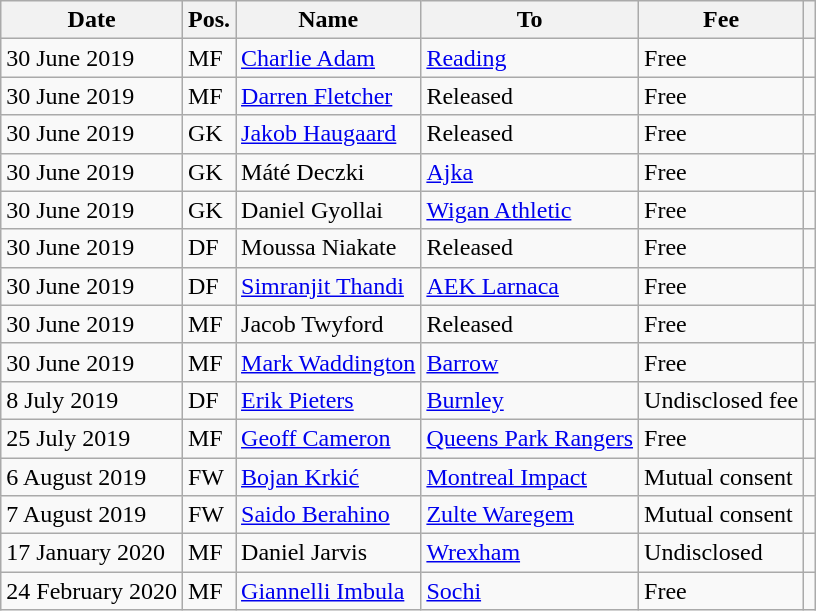<table class="wikitable">
<tr>
<th>Date</th>
<th>Pos.</th>
<th>Name</th>
<th>To</th>
<th>Fee</th>
<th></th>
</tr>
<tr>
<td>30 June 2019</td>
<td>MF</td>
<td> <a href='#'>Charlie Adam</a></td>
<td> <a href='#'>Reading</a></td>
<td>Free</td>
<td></td>
</tr>
<tr>
<td>30 June 2019</td>
<td>MF</td>
<td> <a href='#'>Darren Fletcher</a></td>
<td>Released</td>
<td>Free</td>
<td></td>
</tr>
<tr>
<td>30 June 2019</td>
<td>GK</td>
<td> <a href='#'>Jakob Haugaard</a></td>
<td>Released</td>
<td>Free</td>
<td></td>
</tr>
<tr>
<td>30 June 2019</td>
<td>GK</td>
<td> Máté Deczki</td>
<td> <a href='#'>Ajka</a></td>
<td>Free</td>
<td></td>
</tr>
<tr>
<td>30 June 2019</td>
<td>GK</td>
<td> Daniel Gyollai</td>
<td> <a href='#'>Wigan Athletic</a></td>
<td>Free</td>
<td></td>
</tr>
<tr>
<td>30 June 2019</td>
<td>DF</td>
<td> Moussa Niakate</td>
<td>Released</td>
<td>Free</td>
<td></td>
</tr>
<tr>
<td>30 June 2019</td>
<td>DF</td>
<td> <a href='#'>Simranjit Thandi</a></td>
<td> <a href='#'>AEK Larnaca</a></td>
<td>Free</td>
<td></td>
</tr>
<tr>
<td>30 June 2019</td>
<td>MF</td>
<td> Jacob Twyford</td>
<td>Released</td>
<td>Free</td>
<td></td>
</tr>
<tr>
<td>30 June 2019</td>
<td>MF</td>
<td> <a href='#'>Mark Waddington</a></td>
<td> <a href='#'>Barrow</a></td>
<td>Free</td>
<td></td>
</tr>
<tr>
<td>8 July 2019</td>
<td>DF</td>
<td> <a href='#'>Erik Pieters</a></td>
<td> <a href='#'>Burnley</a></td>
<td>Undisclosed fee</td>
<td></td>
</tr>
<tr>
<td>25 July 2019</td>
<td>MF</td>
<td> <a href='#'>Geoff Cameron</a></td>
<td> <a href='#'>Queens Park Rangers</a></td>
<td>Free</td>
<td></td>
</tr>
<tr>
<td>6 August 2019</td>
<td>FW</td>
<td> <a href='#'>Bojan Krkić</a></td>
<td> <a href='#'>Montreal Impact</a></td>
<td>Mutual consent</td>
<td></td>
</tr>
<tr>
<td>7 August 2019</td>
<td>FW</td>
<td> <a href='#'>Saido Berahino</a></td>
<td> <a href='#'>Zulte Waregem</a></td>
<td>Mutual consent</td>
<td></td>
</tr>
<tr>
<td>17 January 2020</td>
<td>MF</td>
<td> Daniel Jarvis</td>
<td> <a href='#'>Wrexham</a></td>
<td>Undisclosed</td>
<td></td>
</tr>
<tr>
<td>24 February 2020</td>
<td>MF</td>
<td> <a href='#'>Giannelli Imbula</a></td>
<td> <a href='#'>Sochi</a></td>
<td>Free</td>
<td></td>
</tr>
</table>
